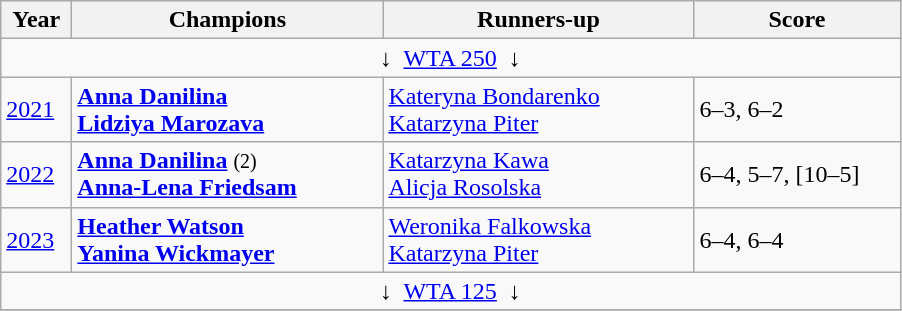<table class="wikitable">
<tr>
<th style="width:40px">Year</th>
<th style="width:200px">Champions</th>
<th style="width:200px">Runners-up</th>
<th style="width:130px" class="unsortable">Score</th>
</tr>
<tr>
<td colspan=4 align=center>↓  <a href='#'>WTA 250</a>  ↓</td>
</tr>
<tr>
<td><a href='#'>2021</a></td>
<td> <strong><a href='#'>Anna Danilina</a></strong> <br>  <strong><a href='#'>Lidziya Marozava</a></strong></td>
<td> <a href='#'>Kateryna Bondarenko</a> <br>  <a href='#'>Katarzyna Piter</a></td>
<td>6–3, 6–2 </td>
</tr>
<tr>
<td><a href='#'>2022</a></td>
<td> <strong><a href='#'>Anna Danilina</a></strong> <small>(2)</small> <br>  <strong><a href='#'>Anna-Lena Friedsam</a></strong></td>
<td> <a href='#'>Katarzyna Kawa</a> <br>  <a href='#'>Alicja Rosolska</a></td>
<td>6–4, 5–7, [10–5]</td>
</tr>
<tr>
<td><a href='#'>2023</a></td>
<td> <strong><a href='#'>Heather Watson</a></strong> <br>  <strong><a href='#'>Yanina Wickmayer</a></strong></td>
<td> <a href='#'>Weronika Falkowska</a> <br>  <a href='#'>Katarzyna Piter</a></td>
<td>6–4, 6–4</td>
</tr>
<tr>
<td colspan=4 align=center>↓  <a href='#'>WTA 125</a>  ↓</td>
</tr>
<tr>
</tr>
</table>
